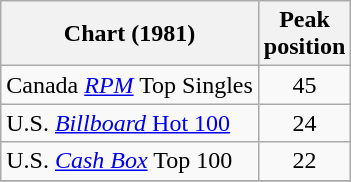<table class="wikitable sortable">
<tr>
<th>Chart (1981)</th>
<th>Peak<br>position</th>
</tr>
<tr>
<td>Canada <em><a href='#'>RPM</a></em> Top Singles</td>
<td style="text-align:center;">45</td>
</tr>
<tr>
<td>U.S. <a href='#'><em>Billboard</em> Hot 100</a></td>
<td style="text-align:center;">24</td>
</tr>
<tr>
<td>U.S. <em><a href='#'>Cash Box</a></em> Top 100</td>
<td style="text-align:center;">22</td>
</tr>
<tr>
</tr>
</table>
